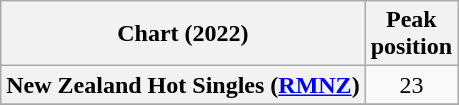<table class="wikitable plainrowheaders" style="text-align:center">
<tr>
<th scope="col">Chart (2022)</th>
<th scope="col">Peak<br>position</th>
</tr>
<tr>
<th scope="row">New Zealand Hot Singles (<a href='#'>RMNZ</a>)</th>
<td>23</td>
</tr>
<tr>
</tr>
</table>
